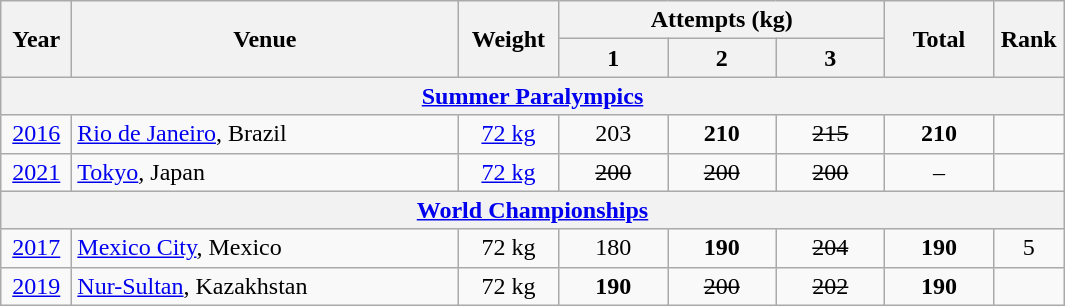<table class = "wikitable" style="text-align:center;">
<tr>
<th rowspan=2 width=40>Year</th>
<th rowspan=2 width=250>Venue</th>
<th rowspan=2 width=60>Weight</th>
<th colspan=3>Attempts (kg)</th>
<th rowspan=2 width=65>Total</th>
<th rowspan=2 width=40>Rank</th>
</tr>
<tr>
<th width=65>1</th>
<th width=65>2</th>
<th width=65>3</th>
</tr>
<tr>
<th colspan=13><a href='#'>Summer Paralympics</a></th>
</tr>
<tr>
<td><a href='#'>2016</a></td>
<td align=left><a href='#'>Rio de Janeiro</a>, Brazil</td>
<td><a href='#'>72 kg</a></td>
<td>203</td>
<td><strong>210</strong></td>
<td><s>215</s></td>
<td><strong>210</strong></td>
<td></td>
</tr>
<tr>
<td><a href='#'>2021</a></td>
<td align=left><a href='#'>Tokyo</a>, Japan</td>
<td><a href='#'>72 kg</a></td>
<td><s>200</s></td>
<td><s>200</s></td>
<td><s>200</s></td>
<td>–</td>
<td><strong></strong></td>
</tr>
<tr>
<th colspan=13><a href='#'>World Championships</a></th>
</tr>
<tr>
<td><a href='#'>2017</a></td>
<td align=left><a href='#'>Mexico City</a>, Mexico</td>
<td>72 kg</td>
<td>180</td>
<td><strong>190</strong></td>
<td><s>204</s></td>
<td><strong>190</strong></td>
<td>5</td>
</tr>
<tr>
<td><a href='#'>2019</a></td>
<td align=left><a href='#'>Nur-Sultan</a>, Kazakhstan</td>
<td>72 kg</td>
<td><strong>190</strong></td>
<td><s>200</s></td>
<td><s>202</s></td>
<td><strong>190</strong></td>
<td></td>
</tr>
</table>
